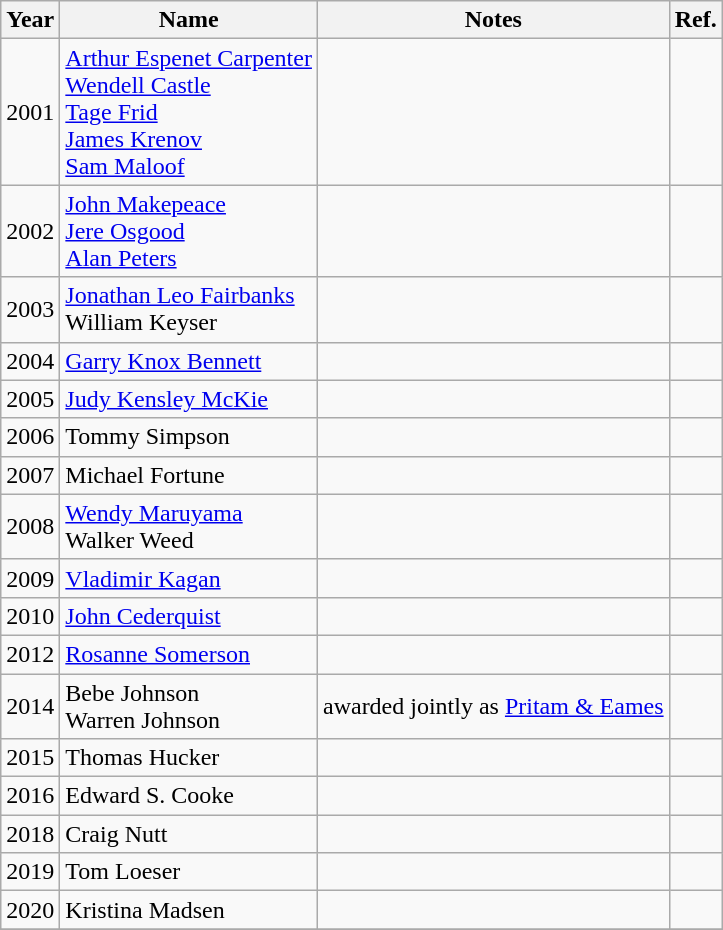<table class="wikitable plainrowheaders">
<tr>
<th>Year</th>
<th>Name</th>
<th>Notes</th>
<th>Ref.</th>
</tr>
<tr>
<td>2001</td>
<td><a href='#'>Arthur Espenet Carpenter</a><br><a href='#'>Wendell Castle</a><br><a href='#'>Tage Frid</a><br><a href='#'>James Krenov</a><br><a href='#'>Sam Maloof</a></td>
<td></td>
<td></td>
</tr>
<tr>
<td>2002</td>
<td><a href='#'>John Makepeace</a><br><a href='#'>Jere Osgood</a><br><a href='#'>Alan Peters</a></td>
<td></td>
<td></td>
</tr>
<tr>
<td>2003</td>
<td><a href='#'>Jonathan Leo Fairbanks</a><br>William Keyser</td>
<td></td>
<td></td>
</tr>
<tr>
<td>2004</td>
<td><a href='#'>Garry Knox Bennett</a></td>
<td></td>
<td></td>
</tr>
<tr>
<td>2005</td>
<td><a href='#'>Judy Kensley McKie</a></td>
<td></td>
<td></td>
</tr>
<tr>
<td>2006</td>
<td>Tommy Simpson</td>
<td></td>
<td></td>
</tr>
<tr>
<td>2007</td>
<td>Michael Fortune</td>
<td></td>
<td></td>
</tr>
<tr>
<td>2008</td>
<td><a href='#'>Wendy Maruyama</a><br>Walker Weed</td>
<td></td>
<td></td>
</tr>
<tr>
<td>2009</td>
<td><a href='#'>Vladimir Kagan</a></td>
<td></td>
<td></td>
</tr>
<tr>
<td>2010</td>
<td><a href='#'>John Cederquist</a></td>
<td></td>
<td></td>
</tr>
<tr>
<td>2012</td>
<td><a href='#'>Rosanne Somerson</a></td>
<td></td>
<td></td>
</tr>
<tr>
<td>2014</td>
<td>Bebe Johnson<br>Warren Johnson</td>
<td>awarded jointly as <a href='#'>Pritam & Eames</a></td>
<td></td>
</tr>
<tr>
<td>2015</td>
<td>Thomas Hucker</td>
<td></td>
<td></td>
</tr>
<tr>
<td>2016</td>
<td>Edward S. Cooke</td>
<td></td>
<td></td>
</tr>
<tr>
<td>2018</td>
<td>Craig Nutt</td>
<td></td>
<td></td>
</tr>
<tr>
<td>2019</td>
<td>Tom Loeser</td>
<td></td>
<td></td>
</tr>
<tr>
<td>2020</td>
<td>Kristina Madsen</td>
<td></td>
<td></td>
</tr>
<tr>
</tr>
</table>
